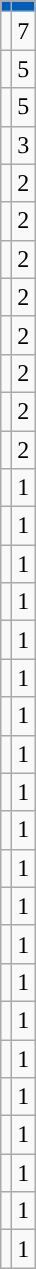<table class="wikitable sortable">
<tr>
<th style="background:#005EB8;"></th>
<th style="background:#005EB8;"></th>
</tr>
<tr>
<td><strong><a href='#'></a></strong></td>
<td align="center">7</td>
</tr>
<tr>
<td><strong><a href='#'></a></strong></td>
<td align="center">5</td>
</tr>
<tr>
<td><strong><a href='#'></a></strong></td>
<td align="center">5</td>
</tr>
<tr>
<td><strong><a href='#'></a></strong></td>
<td align="center">3</td>
</tr>
<tr>
<td><strong><a href='#'></a></strong></td>
<td align="center">2</td>
</tr>
<tr>
<td><strong><a href='#'></a></strong></td>
<td align="center">2</td>
</tr>
<tr>
<td><strong><a href='#'></a></strong></td>
<td align="center">2</td>
</tr>
<tr>
<td><strong><a href='#'></a></strong></td>
<td align="center">2</td>
</tr>
<tr>
<td><strong><a href='#'></a></strong></td>
<td align="center">2</td>
</tr>
<tr>
<td><strong><a href='#'></a></strong></td>
<td align="center">2</td>
</tr>
<tr>
<td><strong><a href='#'></a></strong></td>
<td align="center">2</td>
</tr>
<tr>
<td><strong><a href='#'></a></strong></td>
<td align="center">2</td>
</tr>
<tr>
<td><strong><a href='#'></a></strong></td>
<td align="center">1</td>
</tr>
<tr>
<td><strong><a href='#'></a></strong></td>
<td align="center">1</td>
</tr>
<tr>
<td><strong><a href='#'></a></strong></td>
<td align="center">1</td>
</tr>
<tr>
<td><strong><a href='#'></a></strong></td>
<td align="center">1</td>
</tr>
<tr>
<td><strong><a href='#'></a></strong></td>
<td align="center">1</td>
</tr>
<tr>
<td><strong><a href='#'></a></strong></td>
<td align="center">1</td>
</tr>
<tr>
<td><strong><a href='#'></a></strong></td>
<td align="center">1</td>
</tr>
<tr>
<td><strong><a href='#'></a></strong></td>
<td align="center">1</td>
</tr>
<tr>
<td><strong><a href='#'></a></strong></td>
<td align="center">1</td>
</tr>
<tr>
<td><strong><a href='#'></a></strong></td>
<td align="center">1</td>
</tr>
<tr>
<td><strong><a href='#'></a></strong></td>
<td align="center">1</td>
</tr>
<tr>
<td><strong><a href='#'></a></strong></td>
<td align="center">1</td>
</tr>
<tr>
<td><strong><a href='#'></a></strong></td>
<td align="center">1</td>
</tr>
<tr>
<td><strong><a href='#'></a></strong></td>
<td align="center">1</td>
</tr>
<tr>
<td><strong><a href='#'></a></strong></td>
<td align="center">1</td>
</tr>
<tr>
<td><strong><a href='#'></a></strong></td>
<td align="center">1</td>
</tr>
<tr>
<td><strong><a href='#'></a></strong></td>
<td align="center">1</td>
</tr>
<tr>
<td><strong><a href='#'></a></strong></td>
<td align="center">1</td>
</tr>
<tr>
<td><strong><a href='#'></a></strong></td>
<td align="center">1</td>
</tr>
<tr>
<td><strong><a href='#'></a></strong></td>
<td align="center">1</td>
</tr>
<tr>
<td><strong><a href='#'></a></strong></td>
<td align="center">1</td>
</tr>
</table>
